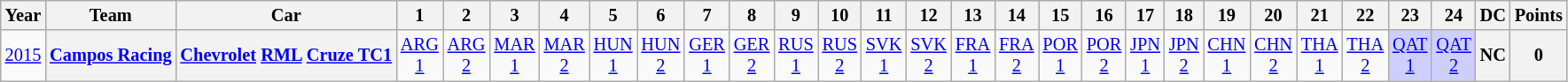<table class="wikitable" style="text-align:center; font-size:85%">
<tr>
<th>Year</th>
<th>Team</th>
<th>Car</th>
<th>1</th>
<th>2</th>
<th>3</th>
<th>4</th>
<th>5</th>
<th>6</th>
<th>7</th>
<th>8</th>
<th>9</th>
<th>10</th>
<th>11</th>
<th>12</th>
<th>13</th>
<th>14</th>
<th>15</th>
<th>16</th>
<th>17</th>
<th>18</th>
<th>19</th>
<th>20</th>
<th>21</th>
<th>22</th>
<th>23</th>
<th>24</th>
<th>DC</th>
<th>Points</th>
</tr>
<tr>
<td><a href='#'>2015</a></td>
<th><a href='#'>Campos Racing</a></th>
<th><a href='#'>Chevrolet</a> <a href='#'>RML</a> <a href='#'>Cruze TC1</a></th>
<td><a href='#'>ARG<br>1</a></td>
<td><a href='#'>ARG<br>2</a></td>
<td><a href='#'>MAR<br>1</a></td>
<td><a href='#'>MAR<br>2</a></td>
<td><a href='#'>HUN<br>1</a></td>
<td><a href='#'>HUN<br>2</a></td>
<td><a href='#'>GER<br>1</a></td>
<td><a href='#'>GER<br>2</a></td>
<td><a href='#'>RUS<br>1</a></td>
<td><a href='#'>RUS<br>2</a></td>
<td><a href='#'>SVK<br>1</a></td>
<td><a href='#'>SVK<br>2</a></td>
<td><a href='#'>FRA<br>1</a></td>
<td><a href='#'>FRA<br>2</a></td>
<td><a href='#'>POR<br>1</a></td>
<td><a href='#'>POR<br>2</a></td>
<td><a href='#'>JPN<br>1</a></td>
<td><a href='#'>JPN<br>2</a></td>
<td><a href='#'>CHN<br>1</a></td>
<td><a href='#'>CHN<br>2</a></td>
<td><a href='#'>THA<br>1</a></td>
<td><a href='#'>THA<br>2</a></td>
<td style="background:#CFCFFF;"><a href='#'>QAT<br>1</a><br></td>
<td style="background:#CFCFFF;"><a href='#'>QAT<br>2</a><br></td>
<th>NC</th>
<th>0</th>
</tr>
</table>
